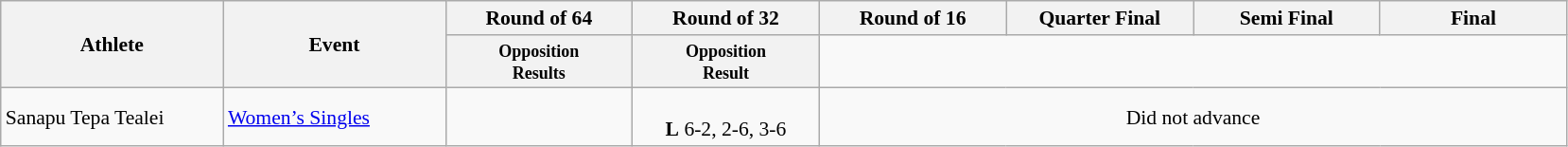<table class=wikitable style="font-size:90%">
<tr>
<th rowspan="2" width=150>Athlete</th>
<th rowspan="2" width=150>Event</th>
<th width=125>Round of 64</th>
<th width=125>Round of 32</th>
<th width=125>Round of 16</th>
<th width=125>Quarter Final</th>
<th width=125>Semi Final</th>
<th width=125>Final</th>
</tr>
<tr>
<th style="line-height:1em"><small>Opposition<br>Results</small></th>
<th style="line-height:1em"><small>Opposition<br>Result</small></th>
</tr>
<tr>
<td>Sanapu Tepa Tealei</td>
<td rowspan=4><a href='#'>Women’s Singles</a></td>
<td></td>
<td align=center><br><strong>L</strong> 6-2, 2-6, 3-6</td>
<td align=center colspan=5>Did not advance</td>
</tr>
</table>
